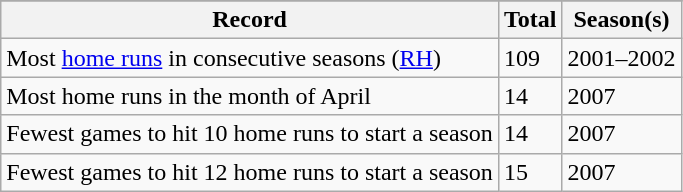<table class="wikitable">
<tr>
</tr>
<tr>
<th>Record</th>
<th>Total</th>
<th>Season(s)</th>
</tr>
<tr>
<td>Most <a href='#'>home runs</a> in consecutive seasons (<a href='#'>RH</a>)</td>
<td>109</td>
<td>2001–2002</td>
</tr>
<tr>
<td>Most home runs in the month of April</td>
<td>14</td>
<td>2007</td>
</tr>
<tr>
<td>Fewest games to hit 10 home runs to start a season</td>
<td>14</td>
<td>2007</td>
</tr>
<tr>
<td>Fewest games to hit 12 home runs to start a season</td>
<td>15</td>
<td>2007</td>
</tr>
</table>
